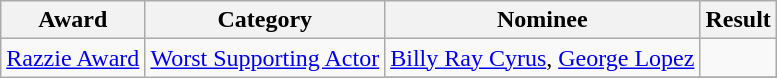<table class="wikitable">
<tr>
<th>Award</th>
<th>Category</th>
<th>Nominee</th>
<th>Result</th>
</tr>
<tr>
<td rowspan=2><a href='#'>Razzie Award</a></td>
<td rowspan=2><a href='#'>Worst Supporting Actor</a></td>
<td><a href='#'>Billy Ray Cyrus</a>, <a href='#'>George Lopez</a></td>
<td></td>
</tr>
<tr>
</tr>
</table>
